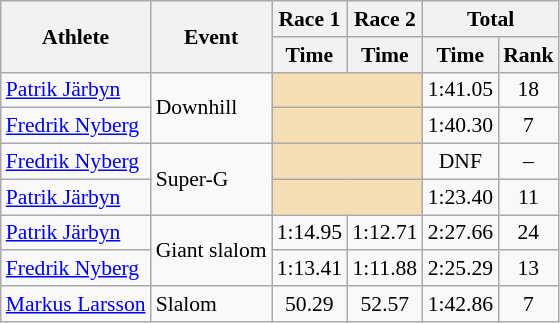<table class="wikitable" style="font-size:90%">
<tr>
<th rowspan="2">Athlete</th>
<th rowspan="2">Event</th>
<th>Race 1</th>
<th>Race 2</th>
<th colspan="2">Total</th>
</tr>
<tr>
<th>Time</th>
<th>Time</th>
<th>Time</th>
<th>Rank</th>
</tr>
<tr>
<td><a href='#'>Patrik Järbyn</a></td>
<td rowspan="2">Downhill</td>
<td colspan="2" bgcolor="wheat"></td>
<td align="center">1:41.05</td>
<td align="center">18</td>
</tr>
<tr>
<td><a href='#'>Fredrik Nyberg</a></td>
<td colspan="2" bgcolor="wheat"></td>
<td align="center">1:40.30</td>
<td align="center">7</td>
</tr>
<tr>
<td><a href='#'>Fredrik Nyberg</a></td>
<td rowspan="2">Super-G</td>
<td colspan="2" bgcolor="wheat"></td>
<td align="center">DNF</td>
<td align="center">–</td>
</tr>
<tr>
<td><a href='#'>Patrik Järbyn</a></td>
<td colspan="2" bgcolor="wheat"></td>
<td align="center">1:23.40</td>
<td align="center">11</td>
</tr>
<tr>
<td><a href='#'>Patrik Järbyn</a></td>
<td rowspan="2">Giant slalom</td>
<td align="center">1:14.95</td>
<td align="center">1:12.71</td>
<td align="center">2:27.66</td>
<td align="center">24</td>
</tr>
<tr>
<td><a href='#'>Fredrik Nyberg</a></td>
<td align="center">1:13.41</td>
<td align="center">1:11.88</td>
<td align="center">2:25.29</td>
<td align="center">13</td>
</tr>
<tr>
<td><a href='#'>Markus Larsson</a></td>
<td>Slalom</td>
<td align="center">50.29</td>
<td align="center">52.57</td>
<td align="center">1:42.86</td>
<td align="center">7</td>
</tr>
</table>
